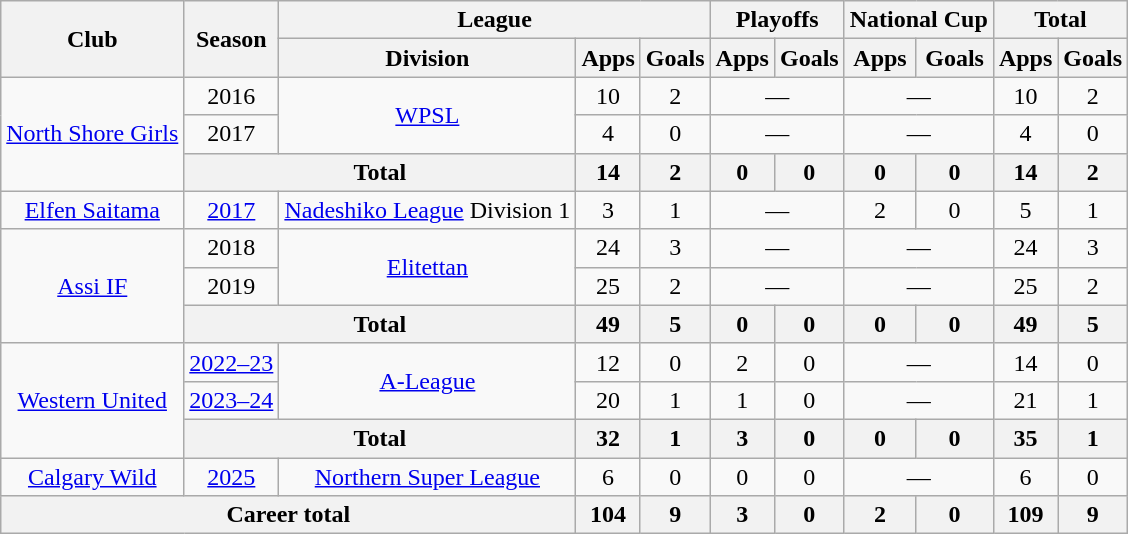<table class="wikitable" style="text-align:center">
<tr>
<th rowspan="2">Club</th>
<th rowspan="2">Season</th>
<th colspan="3">League</th>
<th colspan="2">Playoffs</th>
<th colspan="2">National Cup</th>
<th colspan="2">Total</th>
</tr>
<tr>
<th>Division</th>
<th>Apps</th>
<th>Goals</th>
<th>Apps</th>
<th>Goals</th>
<th>Apps</th>
<th>Goals</th>
<th>Apps</th>
<th>Goals</th>
</tr>
<tr>
<td rowspan="3"><a href='#'>North Shore Girls</a></td>
<td>2016</td>
<td rowspan="2"><a href='#'>WPSL</a></td>
<td>10</td>
<td>2</td>
<td colspan="2">—</td>
<td colspan="2">—</td>
<td>10</td>
<td>2</td>
</tr>
<tr>
<td>2017</td>
<td>4</td>
<td>0</td>
<td colspan="2">—</td>
<td colspan="2">—</td>
<td>4</td>
<td>0</td>
</tr>
<tr>
<th colspan="2">Total</th>
<th>14</th>
<th>2</th>
<th>0</th>
<th>0</th>
<th>0</th>
<th>0</th>
<th>14</th>
<th>2</th>
</tr>
<tr>
<td><a href='#'>Elfen Saitama</a></td>
<td><a href='#'>2017</a></td>
<td><a href='#'>Nadeshiko League</a> Division 1</td>
<td>3</td>
<td>1</td>
<td colspan="2">—</td>
<td>2</td>
<td>0</td>
<td>5</td>
<td>1</td>
</tr>
<tr>
<td rowspan="3"><a href='#'>Assi IF</a></td>
<td>2018</td>
<td rowspan="2"><a href='#'>Elitettan</a></td>
<td>24</td>
<td>3</td>
<td colspan="2">—</td>
<td colspan="2">—</td>
<td>24</td>
<td>3</td>
</tr>
<tr>
<td>2019</td>
<td>25</td>
<td>2</td>
<td colspan="2">—</td>
<td colspan="2">—</td>
<td>25</td>
<td>2</td>
</tr>
<tr>
<th colspan="2">Total</th>
<th>49</th>
<th>5</th>
<th>0</th>
<th>0</th>
<th>0</th>
<th>0</th>
<th>49</th>
<th>5</th>
</tr>
<tr>
<td rowspan="3"><a href='#'>Western United</a></td>
<td><a href='#'>2022–23</a></td>
<td rowspan="2"><a href='#'>A-League</a></td>
<td>12</td>
<td>0</td>
<td>2</td>
<td>0</td>
<td colspan="2">—</td>
<td>14</td>
<td>0</td>
</tr>
<tr>
<td><a href='#'>2023–24</a></td>
<td>20</td>
<td>1</td>
<td>1</td>
<td>0</td>
<td colspan="2">—</td>
<td>21</td>
<td>1</td>
</tr>
<tr>
<th colspan="2">Total</th>
<th>32</th>
<th>1</th>
<th>3</th>
<th>0</th>
<th>0</th>
<th>0</th>
<th>35</th>
<th>1</th>
</tr>
<tr>
<td><a href='#'>Calgary Wild</a></td>
<td><a href='#'>2025</a></td>
<td><a href='#'>Northern Super League</a></td>
<td>6</td>
<td>0</td>
<td>0</td>
<td>0</td>
<td colspan="2">—</td>
<td>6</td>
<td>0</td>
</tr>
<tr>
<th colspan="3">Career total</th>
<th>104</th>
<th>9</th>
<th>3</th>
<th>0</th>
<th>2</th>
<th>0</th>
<th>109</th>
<th>9</th>
</tr>
</table>
